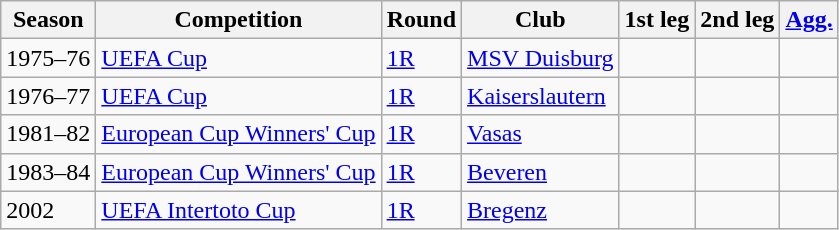<table class="wikitable sortable">
<tr>
<th>Season</th>
<th>Competition</th>
<th>Round</th>
<th>Club</th>
<th>1st leg</th>
<th>2nd leg</th>
<th><a href='#'>Agg.</a></th>
</tr>
<tr>
<td>1975–76</td>
<td><a href='#'>UEFA Cup</a></td>
<td><a href='#'>1R</a></td>
<td> <a href='#'>MSV Duisburg</a></td>
<td></td>
<td></td>
<td></td>
</tr>
<tr>
<td>1976–77</td>
<td><a href='#'>UEFA Cup</a></td>
<td><a href='#'>1R</a></td>
<td> <a href='#'>Kaiserslautern</a></td>
<td></td>
<td></td>
<td></td>
</tr>
<tr>
<td>1981–82</td>
<td><a href='#'>European Cup Winners' Cup</a></td>
<td><a href='#'>1R</a></td>
<td> <a href='#'>Vasas</a></td>
<td></td>
<td></td>
<td></td>
</tr>
<tr>
<td>1983–84</td>
<td><a href='#'>European Cup Winners' Cup</a></td>
<td><a href='#'>1R</a></td>
<td> <a href='#'>Beveren</a></td>
<td></td>
<td></td>
<td></td>
</tr>
<tr>
<td>2002</td>
<td><a href='#'>UEFA Intertoto Cup</a></td>
<td><a href='#'>1R</a></td>
<td> <a href='#'>Bregenz</a></td>
<td></td>
<td></td>
<td></td>
</tr>
</table>
